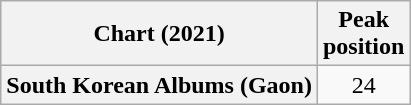<table class="wikitable sortable plainrowheaders" style="text-align:center">
<tr>
<th scope="col">Chart (2021)</th>
<th scope="col">Peak<br>position</th>
</tr>
<tr>
<th scope="row">South Korean Albums (Gaon)</th>
<td>24</td>
</tr>
</table>
